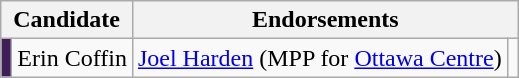<table class="wikitable">
<tr>
<th colspan="2" align="center">Candidate</th>
<th colspan="2" align="center">Endorsements</th>
</tr>
<tr>
<td style="background-color:#3F1D58;"></td>
<td style="text-align:left;">Erin Coffin</td>
<td><a href='#'>Joel Harden</a> (MPP for <a href='#'>Ottawa Centre</a>)</td>
<td></td>
</tr>
</table>
